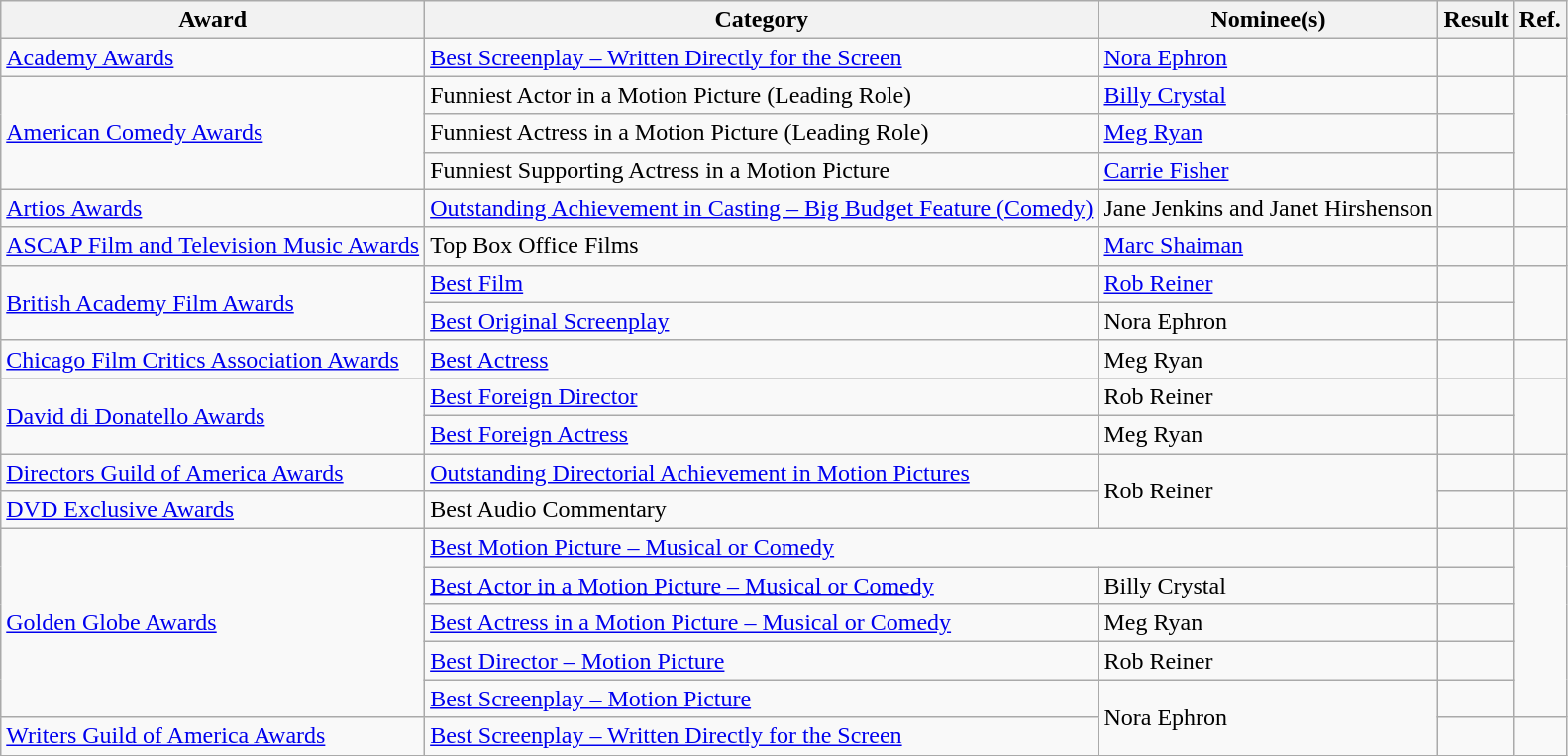<table class="wikitable plainrowheaders">
<tr>
<th>Award</th>
<th>Category</th>
<th>Nominee(s)</th>
<th>Result</th>
<th>Ref.</th>
</tr>
<tr>
<td><a href='#'>Academy Awards</a></td>
<td><a href='#'>Best Screenplay – Written Directly for the Screen</a></td>
<td><a href='#'>Nora Ephron</a></td>
<td></td>
<td align="center"></td>
</tr>
<tr>
<td rowspan="3"><a href='#'>American Comedy Awards</a></td>
<td>Funniest Actor in a Motion Picture (Leading Role)</td>
<td><a href='#'>Billy Crystal</a></td>
<td></td>
<td rowspan="3" align="center"> <br></td>
</tr>
<tr>
<td>Funniest Actress in a Motion Picture (Leading Role)</td>
<td><a href='#'>Meg Ryan</a></td>
<td></td>
</tr>
<tr>
<td>Funniest Supporting Actress in a Motion Picture</td>
<td><a href='#'>Carrie Fisher</a></td>
<td></td>
</tr>
<tr>
<td><a href='#'>Artios Awards</a></td>
<td><a href='#'>Outstanding Achievement in Casting – Big Budget Feature (Comedy)</a></td>
<td>Jane Jenkins and Janet Hirshenson</td>
<td></td>
<td align="center"></td>
</tr>
<tr>
<td><a href='#'>ASCAP Film and Television Music Awards</a></td>
<td>Top Box Office Films</td>
<td><a href='#'>Marc Shaiman</a></td>
<td></td>
<td align="center"></td>
</tr>
<tr>
<td rowspan="2"><a href='#'>British Academy Film Awards</a></td>
<td><a href='#'>Best Film</a></td>
<td><a href='#'>Rob Reiner</a></td>
<td></td>
<td rowspan="2" align="center"></td>
</tr>
<tr>
<td><a href='#'>Best Original Screenplay</a></td>
<td>Nora Ephron</td>
<td></td>
</tr>
<tr>
<td><a href='#'>Chicago Film Critics Association Awards</a></td>
<td><a href='#'>Best Actress</a></td>
<td>Meg Ryan</td>
<td></td>
<td align="center"></td>
</tr>
<tr>
<td rowspan="2"><a href='#'>David di Donatello Awards</a></td>
<td><a href='#'>Best Foreign Director</a></td>
<td>Rob Reiner</td>
<td></td>
<td rowspan="2" align="center"></td>
</tr>
<tr>
<td><a href='#'>Best Foreign Actress</a></td>
<td>Meg Ryan</td>
<td></td>
</tr>
<tr>
<td><a href='#'>Directors Guild of America Awards</a></td>
<td><a href='#'>Outstanding Directorial Achievement in Motion Pictures</a></td>
<td rowspan="2">Rob Reiner</td>
<td></td>
<td align="center"></td>
</tr>
<tr>
<td><a href='#'>DVD Exclusive Awards</a></td>
<td>Best Audio Commentary</td>
<td></td>
<td align="center"></td>
</tr>
<tr>
<td rowspan="5"><a href='#'>Golden Globe Awards</a></td>
<td colspan="2"><a href='#'>Best Motion Picture – Musical or Comedy</a></td>
<td></td>
<td rowspan="5" align="center"></td>
</tr>
<tr>
<td><a href='#'>Best Actor in a Motion Picture – Musical or Comedy</a></td>
<td>Billy Crystal</td>
<td></td>
</tr>
<tr>
<td><a href='#'>Best Actress in a Motion Picture – Musical or Comedy</a></td>
<td>Meg Ryan</td>
<td></td>
</tr>
<tr>
<td><a href='#'>Best Director – Motion Picture</a></td>
<td>Rob Reiner</td>
<td></td>
</tr>
<tr>
<td><a href='#'>Best Screenplay – Motion Picture</a></td>
<td rowspan="2">Nora Ephron</td>
<td></td>
</tr>
<tr>
<td><a href='#'>Writers Guild of America Awards</a></td>
<td><a href='#'>Best Screenplay – Written Directly for the Screen</a></td>
<td></td>
<td align="center"></td>
</tr>
</table>
